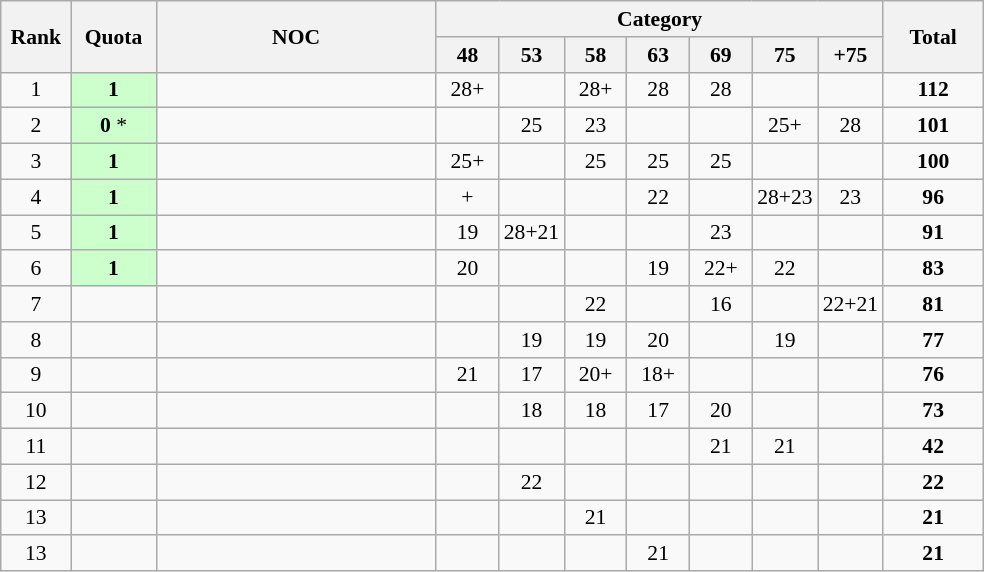<table class="wikitable" style="text-align:center; font-size:90%">
<tr>
<th rowspan=2 width=40>Rank</th>
<th rowspan=2 width=50>Quota</th>
<th rowspan=2 width=180>NOC</th>
<th colspan=7>Category</th>
<th rowspan=2 width=60>Total</th>
</tr>
<tr>
<th width=35>48</th>
<th width=35>53</th>
<th width=35>58</th>
<th width=35>63</th>
<th width=35>69</th>
<th width=35>75</th>
<th width=35>+75</th>
</tr>
<tr>
<td>1</td>
<td bgcolor=#ccffcc><strong>1</strong></td>
<td align=left></td>
<td>28+</td>
<td></td>
<td>28+</td>
<td>28</td>
<td>28</td>
<td></td>
<td></td>
<td><strong>112</strong></td>
</tr>
<tr>
<td>2</td>
<td bgcolor=#ccffcc><strong>0</strong> *</td>
<td align=left></td>
<td></td>
<td>25</td>
<td>23</td>
<td></td>
<td></td>
<td>25+</td>
<td>28</td>
<td><strong>101</strong></td>
</tr>
<tr>
<td>3</td>
<td bgcolor=#ccffcc><strong>1</strong></td>
<td align=left></td>
<td>25+</td>
<td></td>
<td>25</td>
<td>25</td>
<td>25</td>
<td></td>
<td></td>
<td><strong>100</strong></td>
</tr>
<tr>
<td>4</td>
<td bgcolor=#ccffcc><strong>1</strong></td>
<td align=left></td>
<td>+</td>
<td></td>
<td></td>
<td>22</td>
<td></td>
<td>28+23</td>
<td>23</td>
<td><strong>96</strong></td>
</tr>
<tr>
<td>5</td>
<td bgcolor=#ccffcc><strong>1</strong></td>
<td align=left></td>
<td>19</td>
<td>28+21</td>
<td></td>
<td></td>
<td>23</td>
<td></td>
<td></td>
<td><strong>91</strong></td>
</tr>
<tr>
<td>6</td>
<td bgcolor=#ccffcc><strong>1</strong></td>
<td align=left></td>
<td>20</td>
<td></td>
<td></td>
<td>19</td>
<td>22+</td>
<td>22</td>
<td></td>
<td><strong>83</strong></td>
</tr>
<tr>
<td>7</td>
<td></td>
<td align=left></td>
<td></td>
<td></td>
<td>22</td>
<td></td>
<td>16</td>
<td></td>
<td>22+21</td>
<td><strong>81</strong></td>
</tr>
<tr>
<td>8</td>
<td></td>
<td align=left></td>
<td></td>
<td>19</td>
<td>19</td>
<td>20</td>
<td></td>
<td>19</td>
<td></td>
<td><strong>77</strong></td>
</tr>
<tr>
<td>9</td>
<td></td>
<td align=left></td>
<td>21</td>
<td>17</td>
<td>20+</td>
<td>18+</td>
<td></td>
<td></td>
<td></td>
<td><strong>76</strong></td>
</tr>
<tr>
<td>10</td>
<td></td>
<td align=left></td>
<td></td>
<td>18</td>
<td>18</td>
<td>17</td>
<td>20</td>
<td></td>
<td></td>
<td><strong>73</strong></td>
</tr>
<tr>
<td>11</td>
<td></td>
<td align=left></td>
<td></td>
<td></td>
<td></td>
<td></td>
<td>21</td>
<td>21</td>
<td></td>
<td><strong>42</strong></td>
</tr>
<tr>
<td>12</td>
<td></td>
<td align=left></td>
<td></td>
<td>22</td>
<td></td>
<td></td>
<td></td>
<td></td>
<td></td>
<td><strong>22 </strong></td>
</tr>
<tr>
<td>13</td>
<td></td>
<td align=left></td>
<td></td>
<td></td>
<td>21</td>
<td></td>
<td></td>
<td></td>
<td></td>
<td><strong>21</strong></td>
</tr>
<tr>
<td>13</td>
<td></td>
<td align=left></td>
<td></td>
<td></td>
<td></td>
<td>21</td>
<td></td>
<td></td>
<td></td>
<td><strong>21</strong></td>
</tr>
</table>
